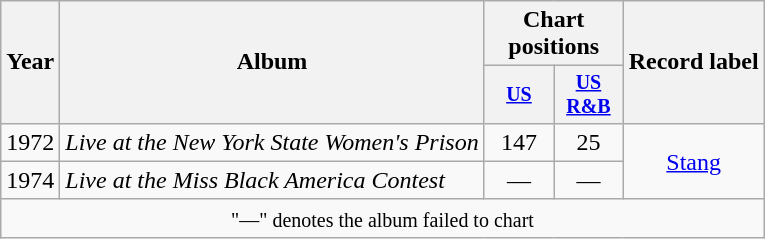<table class="wikitable" style="text-align:center;">
<tr>
<th rowspan="2">Year</th>
<th rowspan="2">Album</th>
<th colspan="2">Chart positions</th>
<th rowspan="2">Record label</th>
</tr>
<tr style="font-size:smaller;">
<th style="width:40px;"><a href='#'>US</a><br></th>
<th style="width:40px;"><a href='#'>US R&B</a><br></th>
</tr>
<tr>
<td>1972</td>
<td style="text-align:left;"><em>Live at the New York State Women's Prison</em></td>
<td>147</td>
<td>25</td>
<td rowspan="2"><a href='#'>Stang</a></td>
</tr>
<tr>
<td>1974</td>
<td style="text-align:left;"><em>Live at the Miss Black America Contest</em></td>
<td>—</td>
<td>—</td>
</tr>
<tr>
<td colspan="5" style="text-align:center;"><small>"—" denotes the album failed to chart</small></td>
</tr>
</table>
